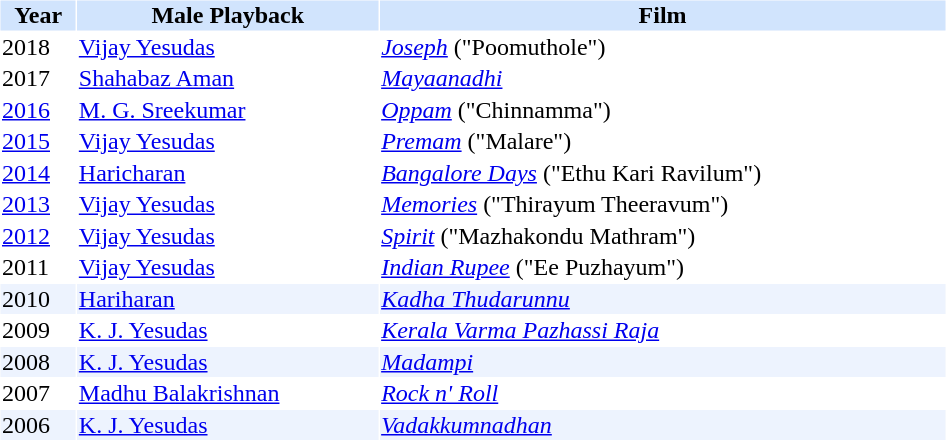<table cellspacing="1" cellpadding="1" border="0" width="50%">
<tr bgcolor="#d1e4fd">
<th>Year</th>
<th>Male Playback</th>
<th>Film</th>
</tr>
<tr>
<td>2018</td>
<td><a href='#'>Vijay Yesudas</a></td>
<td><em><a href='#'> Joseph</a></em> ("Poomuthole")</td>
</tr>
<tr>
<td>2017</td>
<td><a href='#'>Shahabaz Aman</a></td>
<td><em><a href='#'>Mayaanadhi</a></em> </td>
</tr>
<tr>
<td><a href='#'>2016</a></td>
<td><a href='#'>M. G. Sreekumar</a></td>
<td><em><a href='#'>Oppam</a></em> ("Chinnamma")</td>
</tr>
<tr>
<td><a href='#'>2015</a></td>
<td><a href='#'>Vijay Yesudas</a></td>
<td><em><a href='#'>Premam</a></em> ("Malare")</td>
</tr>
<tr>
<td><a href='#'>2014</a></td>
<td><a href='#'>Haricharan</a></td>
<td><em><a href='#'>Bangalore Days</a></em> ("Ethu Kari Ravilum")</td>
</tr>
<tr>
<td><a href='#'>2013</a></td>
<td><a href='#'>Vijay Yesudas</a></td>
<td><em><a href='#'>Memories</a></em> ("Thirayum Theeravum")</td>
</tr>
<tr>
<td><a href='#'>2012</a></td>
<td><a href='#'>Vijay Yesudas</a></td>
<td><em><a href='#'>Spirit</a></em> ("Mazhakondu Mathram")</td>
</tr>
<tr>
<td>2011</td>
<td><a href='#'>Vijay Yesudas</a></td>
<td><em><a href='#'>Indian Rupee</a></em> ("Ee Puzhayum")</td>
</tr>
<tr bgcolor=#edf3fe>
<td>2010</td>
<td><a href='#'>Hariharan</a></td>
<td><em><a href='#'>Kadha Thudarunnu</a></em></td>
</tr>
<tr>
<td>2009</td>
<td><a href='#'>K. J. Yesudas</a></td>
<td><em><a href='#'>Kerala Varma Pazhassi Raja</a></em></td>
</tr>
<tr bgcolor=#edf3fe>
<td>2008</td>
<td><a href='#'>K. J. Yesudas</a></td>
<td><em><a href='#'>Madampi</a></em></td>
</tr>
<tr>
<td>2007</td>
<td><a href='#'>Madhu Balakrishnan</a></td>
<td><em><a href='#'>Rock n' Roll</a></em></td>
</tr>
<tr bgcolor=#edf3fe>
<td>2006</td>
<td><a href='#'>K. J. Yesudas</a></td>
<td><em><a href='#'>Vadakkumnadhan</a></em></td>
</tr>
</table>
